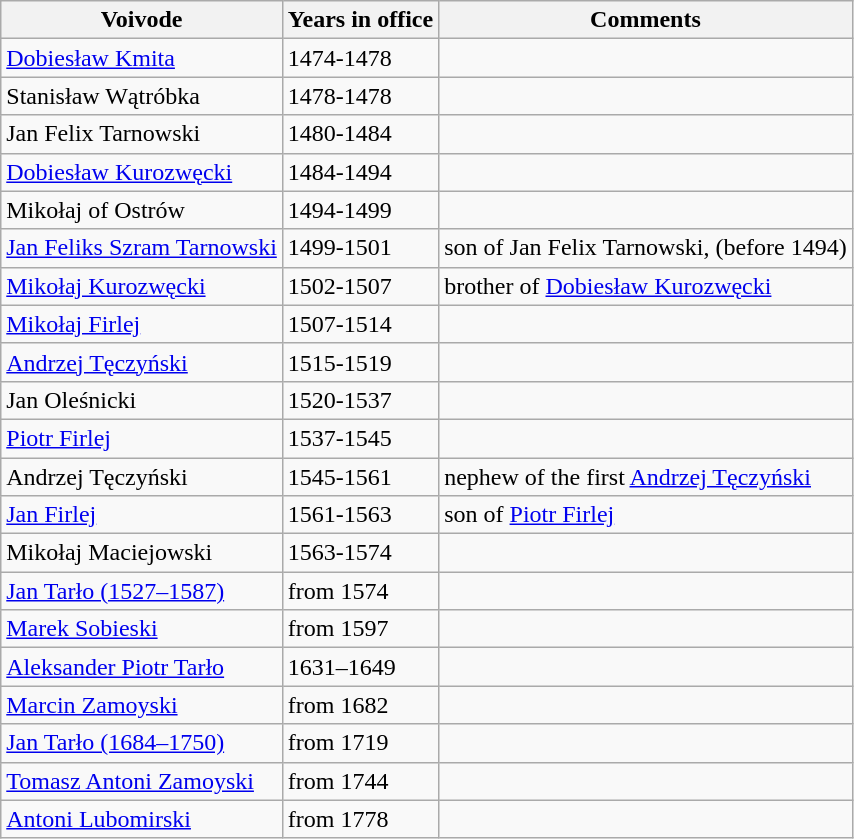<table class="wikitable">
<tr>
<th>Voivode</th>
<th>Years in office</th>
<th>Comments</th>
</tr>
<tr>
<td><a href='#'>Dobiesław Kmita</a></td>
<td>1474-1478</td>
<td></td>
</tr>
<tr>
<td>Stanisław Wątróbka</td>
<td>1478-1478</td>
<td></td>
</tr>
<tr>
<td>Jan Felix Tarnowski</td>
<td>1480-1484</td>
<td></td>
</tr>
<tr>
<td><a href='#'>Dobiesław Kurozwęcki</a></td>
<td>1484-1494</td>
<td></td>
</tr>
<tr>
<td>Mikołaj of Ostrów</td>
<td>1494-1499</td>
<td></td>
</tr>
<tr>
<td><a href='#'>Jan Feliks Szram Tarnowski</a></td>
<td>1499-1501</td>
<td>son of Jan Felix Tarnowski, (before 1494)</td>
</tr>
<tr>
<td><a href='#'>Mikołaj Kurozwęcki</a></td>
<td>1502-1507</td>
<td>brother of <a href='#'>Dobiesław Kurozwęcki</a></td>
</tr>
<tr>
<td><a href='#'>Mikołaj Firlej</a></td>
<td>1507-1514</td>
<td></td>
</tr>
<tr>
<td><a href='#'>Andrzej Tęczyński</a></td>
<td>1515-1519</td>
<td></td>
</tr>
<tr>
<td>Jan Oleśnicki</td>
<td>1520-1537</td>
<td></td>
</tr>
<tr>
<td><a href='#'>Piotr Firlej</a></td>
<td>1537-1545</td>
<td></td>
</tr>
<tr>
<td>Andrzej Tęczyński</td>
<td>1545-1561</td>
<td>nephew of the first <a href='#'>Andrzej Tęczyński</a></td>
</tr>
<tr>
<td><a href='#'>Jan Firlej</a></td>
<td>1561-1563</td>
<td>son of <a href='#'>Piotr Firlej</a></td>
</tr>
<tr>
<td>Mikołaj Maciejowski</td>
<td>1563-1574</td>
<td></td>
</tr>
<tr>
<td><a href='#'>Jan Tarło (1527–1587)</a></td>
<td>from 1574</td>
<td></td>
</tr>
<tr>
<td><a href='#'>Marek Sobieski</a></td>
<td>from 1597</td>
<td></td>
</tr>
<tr>
<td><a href='#'>Aleksander Piotr Tarło</a></td>
<td>1631–1649</td>
<td></td>
</tr>
<tr>
<td><a href='#'>Marcin Zamoyski</a></td>
<td>from 1682</td>
<td></td>
</tr>
<tr>
<td><a href='#'>Jan Tarło (1684–1750)</a></td>
<td>from 1719</td>
<td></td>
</tr>
<tr>
<td><a href='#'>Tomasz Antoni Zamoyski</a></td>
<td>from 1744</td>
<td></td>
</tr>
<tr>
<td><a href='#'>Antoni Lubomirski</a></td>
<td>from 1778</td>
<td></td>
</tr>
</table>
